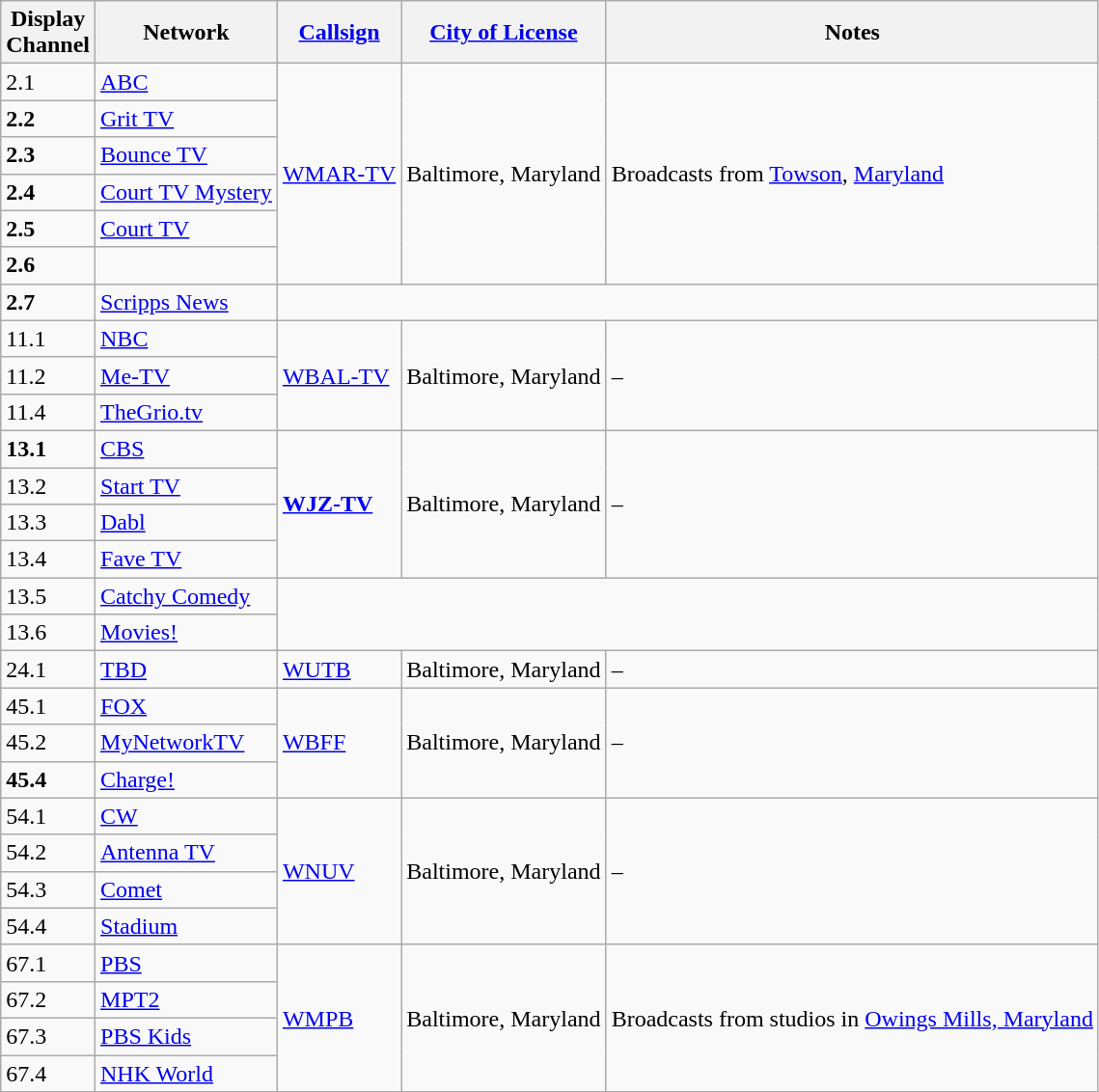<table class="wikitable">
<tr>
<th>Display<br>Channel</th>
<th>Network</th>
<th><a href='#'>Callsign</a></th>
<th><a href='#'>City of License</a></th>
<th>Notes</th>
</tr>
<tr>
<td rowspan=1>2.1</td>
<td rowspan=1><a href='#'>ABC</a></td>
<td rowspan=6><a href='#'>WMAR-TV</a></td>
<td rowspan=6>Baltimore, Maryland</td>
<td rowspan=6>Broadcasts from <a href='#'>Towson</a>, <a href='#'>Maryland</a></td>
</tr>
<tr>
<td><strong>2.2</strong></td>
<td><a href='#'>Grit TV</a></td>
</tr>
<tr>
<td><strong>2.3</strong></td>
<td><a href='#'>Bounce TV</a></td>
</tr>
<tr>
<td><strong>2.4</strong></td>
<td><a href='#'>Court TV Mystery</a></td>
</tr>
<tr>
<td><strong>2.5</strong></td>
<td><a href='#'>Court TV</a></td>
</tr>
<tr>
<td><strong>2.6</strong></td>
<td></td>
</tr>
<tr>
<td><strong>2.7</strong></td>
<td><a href='#'>Scripps News</a></td>
</tr>
<tr>
<td rowspan=1>11.1</td>
<td rowspan=1><a href='#'>NBC</a></td>
<td rowspan=3><a href='#'>WBAL-TV</a></td>
<td rowspan=3>Baltimore, Maryland</td>
<td rowspan=3>–</td>
</tr>
<tr>
<td>11.2</td>
<td><a href='#'>Me-TV</a></td>
</tr>
<tr>
<td>11.4</td>
<td><a href='#'>TheGrio.tv</a></td>
</tr>
<tr>
<td rowspan=1><strong>13.1</strong></td>
<td rowspan=1><a href='#'>CBS</a></td>
<td rowspan=4><strong><a href='#'>WJZ-TV</a></strong></td>
<td rowspan=4>Baltimore, Maryland</td>
<td rowspan=4>–</td>
</tr>
<tr>
<td>13.2</td>
<td><a href='#'>Start TV</a></td>
</tr>
<tr>
<td>13.3</td>
<td><a href='#'>Dabl</a></td>
</tr>
<tr>
<td>13.4</td>
<td><a href='#'>Fave TV</a></td>
</tr>
<tr>
<td>13.5</td>
<td><a href='#'>Catchy Comedy</a></td>
</tr>
<tr>
<td>13.6</td>
<td><a href='#'>Movies!</a></td>
</tr>
<tr>
<td>24.1</td>
<td><a href='#'>TBD</a></td>
<td><a href='#'>WUTB</a></td>
<td>Baltimore, Maryland</td>
<td>–</td>
</tr>
<tr>
<td rowspan=1>45.1</td>
<td rowspan=1><a href='#'>FOX</a></td>
<td rowspan=3><a href='#'>WBFF</a></td>
<td rowspan=3>Baltimore, Maryland</td>
<td rowspan=3>–</td>
</tr>
<tr>
<td>45.2</td>
<td><a href='#'>MyNetworkTV</a></td>
</tr>
<tr>
<td><strong>45.4</strong></td>
<td><a href='#'>Charge!</a></td>
</tr>
<tr>
<td rowspan=1>54.1</td>
<td rowspan=1><a href='#'>CW</a></td>
<td rowspan=4><a href='#'>WNUV</a></td>
<td rowspan=4>Baltimore, Maryland</td>
<td rowspan=4>–</td>
</tr>
<tr>
<td>54.2</td>
<td><a href='#'>Antenna TV</a></td>
</tr>
<tr>
<td>54.3</td>
<td><a href='#'>Comet</a></td>
</tr>
<tr>
<td>54.4</td>
<td><a href='#'>Stadium</a></td>
</tr>
<tr>
<td rowspan=1>67.1</td>
<td rowspan=1><a href='#'>PBS</a></td>
<td rowspan=4><a href='#'>WMPB</a></td>
<td rowspan=4>Baltimore, Maryland</td>
<td rowspan=4>Broadcasts from studios in <a href='#'>Owings Mills, Maryland</a></td>
</tr>
<tr>
<td>67.2</td>
<td><a href='#'>MPT2</a></td>
</tr>
<tr>
<td>67.3</td>
<td><a href='#'>PBS Kids</a></td>
</tr>
<tr>
<td>67.4</td>
<td><a href='#'>NHK World</a></td>
</tr>
<tr>
</tr>
</table>
